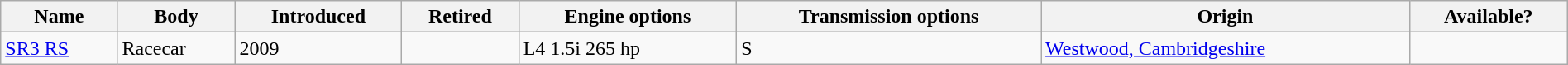<table class="wikitable sortable" style="width:100%;">
<tr>
<th>Name</th>
<th>Body</th>
<th>Introduced</th>
<th>Retired</th>
<th>Engine options</th>
<th>Transmission options</th>
<th>Origin</th>
<th>Available?</th>
</tr>
<tr>
<td><a href='#'>SR3 RS</a></td>
<td>Racecar</td>
<td>2009</td>
<td></td>
<td>L4 1.5i 265 hp</td>
<td>S</td>
<td> <a href='#'>Westwood, Cambridgeshire</a></td>
<td></td>
</tr>
</table>
